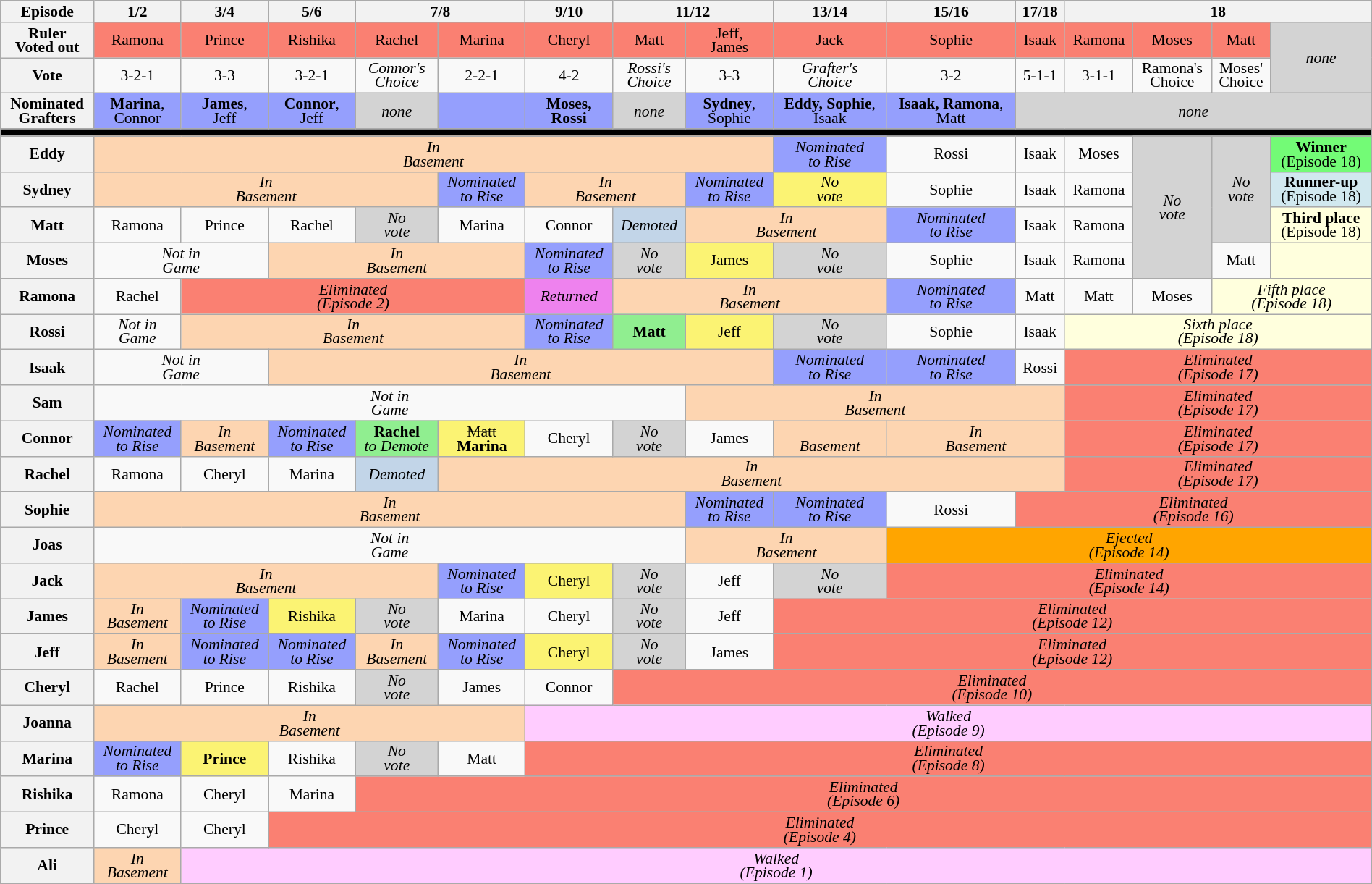<table class="wikitable" style="text-align:center; width:100%; font-size:90%; line-height:13px">
<tr>
<th>Episode</th>
<th>1/2</th>
<th>3/4</th>
<th>5/6</th>
<th colspan=2>7/8</th>
<th>9/10</th>
<th colspan=2>11/12</th>
<th>13/14</th>
<th>15/16</th>
<th>17/18</th>
<th colspan="4">18</th>
</tr>
<tr>
<th>Ruler<br>Voted out</th>
<td align="center" style="background:salmon">Ramona</td>
<td align="center" style="background:salmon">Prince</td>
<td align="center" style="background:salmon">Rishika</td>
<td align="center" style="background:salmon">Rachel</td>
<td align="center" style="background:salmon">Marina</td>
<td align="center" style="background:salmon">Cheryl</td>
<td align="center" style="background:salmon">Matt</td>
<td align="center" style="background:salmon">Jeff,<br>James</td>
<td align="center" style="background:salmon">Jack</td>
<td align="center" style="background:salmon">Sophie</td>
<td align="center" style="background:salmon">Isaak</td>
<td align="center" style="background:salmon">Ramona</td>
<td align="center" style="background:salmon">Moses</td>
<td align="center" style="background:salmon">Matt</td>
<td rowspan="2" align="center" bgcolor="lightgrey"><em>none</em></td>
</tr>
<tr>
<th>Vote</th>
<td align="center">3-2-1</td>
<td align="center">3-3</td>
<td align="center">3-2-1</td>
<td align="center"><em>Connor's<br>Choice</em></td>
<td align="center">2-2-1</td>
<td align="center">4-2</td>
<td align="center"><em>Rossi's<br>Choice</em></td>
<td align="center">3-3</td>
<td align="center"><em>Grafter's<br>Choice</em></td>
<td align="center">3-2</td>
<td align="center">5-1-1</td>
<td align="center">3-1-1</td>
<td align="center">Ramona's<br>Choice</td>
<td align="center">Moses'<br>Choice</td>
</tr>
<tr>
<th>Nominated<br>Grafters</th>
<td align="center" style="background:#959ffd"><strong>Marina</strong>, <br>Connor</td>
<td align="center" style="background:#959ffd"><strong>James</strong>, <br>Jeff</td>
<td align="center" style="background:#959ffd"><strong>Connor</strong>, <br>Jeff</td>
<td align="center" bgcolor="lightgrey"><em>none</em></td>
<td align="center" style="background:#959ffd"></td>
<td align="center" style="background:#959ffd"><strong>Moses,<br>Rossi</strong></td>
<td align="center" bgcolor="lightgrey"><em>none</em></td>
<td align="center" style="background:#959ffd"><strong>Sydney</strong>,<br>Sophie</td>
<td align="center" style="background:#959ffd"><strong>Eddy, Sophie</strong>,<br>Isaak</td>
<td align="center" style="background:#959ffd"><strong>Isaak, Ramona</strong>,<br>Matt</td>
<td colspan="5" align="center" bgcolor="lightgrey"><em>none</em></td>
</tr>
<tr>
<td colspan="22" bgcolor="#000000"></td>
</tr>
<tr>
<th>Eddy</th>
<td align="center" style="background:#FDD5B1" colspan=8><em>In<br>Basement</em></td>
<td align="center" style="background:#959ffd"><em>Nominated<br>to Rise</em></td>
<td align="center">Rossi</td>
<td align="center">Isaak</td>
<td align="center">Moses</td>
<td rowspan="4" bgcolor="lightgrey"><em>No <br> vote</em></td>
<td rowspan="3" align="center" bgcolor="lightgrey"><em>No <br> vote</em></td>
<td align="center" style="background:#73FB76"><strong>Winner</strong><br>(Episode 18)</td>
</tr>
<tr>
<th>Sydney</th>
<td colspan="4" align="center" style="background:#FDD5B1"><em>In<br>Basement</em></td>
<td align="center" style="background:#959ffd"><em>Nominated<br>to Rise</em></td>
<td colspan="2" align="center" style="background:#FDD5B1"><em>In<br>Basement</em></td>
<td align="center" style="background:#959ffd"><em>Nominated<br>to Rise</em></td>
<td align="center" style="background:#FBF373"><em>No<br>vote</em></td>
<td align="center">Sophie</td>
<td align="center">Isaak</td>
<td align="center">Ramona</td>
<td align="center" style="background:#D1E8EF"><strong>Runner-up</strong><br>(Episode 18)</td>
</tr>
<tr>
<th>Matt</th>
<td align="center">Ramona</td>
<td align="center">Prince</td>
<td align="center">Rachel</td>
<td align="center" bgcolor="lightgrey"><em>No<br>vote</em></td>
<td align="center">Marina</td>
<td align="center">Connor</td>
<td colspan="1" style="background:#C2D5E8"><em>Demoted</em><br><em></em></td>
<td colspan="2" align="center" style="background:#FDD5B1"><em>In<br>Basement</em></td>
<td align="center" style="background:#959ffd"><em>Nominated<br>to Rise</em></td>
<td align="center">Isaak</td>
<td>Ramona</td>
<td align="center" style="background:#ffffdd"><strong>Third place</strong><br>(Episode 18)</td>
</tr>
<tr>
<th>Moses</th>
<td colspan="2" align="center"><em>Not in<br>Game</em></td>
<td colspan="3" align="center" style="background:#FDD5B1"><em>In<br>Basement</em></td>
<td align="center" style="background:#959ffd"><em>Nominated<br>to Rise</em></td>
<td align="center" bgcolor="lightgrey"><em>No<br>vote</em></td>
<td align="center" style="background:#FBF373">James</td>
<td align="center" bgcolor="lightgrey"><em>No<br>vote</em></td>
<td align="center">Sophie</td>
<td align="center">Isaak</td>
<td align="center">Ramona</td>
<td align="center">Matt</td>
<td align="center" style="background:#ffffdd"><em><br></em></td>
</tr>
<tr>
<th>Ramona</th>
<td align="center">Rachel</td>
<td colspan="4" style="background:salmon"><em>Eliminated</em><br><em>(Episode 2)</em></td>
<td style="background:violet"><em>Returned</em><br><em></em></td>
<td colspan="3" align="center" style="background:#FDD5B1"><em>In<br>Basement</em></td>
<td align="center" style="background:#959ffd"><em>Nominated<br>to Rise</em></td>
<td align="center">Matt</td>
<td align="center">Matt</td>
<td align="center">Moses</td>
<td align="center" style="background:#ffffdd" colspan="2"><em>Fifth place<br>(Episode 18)</em></td>
</tr>
<tr>
<th>Rossi</th>
<td colspan="1" align="center"><em>Not in<br>Game</em></td>
<td colspan="4" align="center" style="background:#FDD5B1"><em>In<br>Basement</em></td>
<td align="center" style="background:#959ffd"><em>Nominated<br>to Rise</em></td>
<td align="center" bgcolor="lightgreen"><strong>Matt</strong><br><em></em></td>
<td align="center" style="background:#FBF373">Jeff</td>
<td align="center" bgcolor="lightgrey"><em>No<br>vote</em></td>
<td align="center">Sophie</td>
<td align="center">Isaak</td>
<td align="center" style="background:#ffffdd" colspan="4"><em>Sixth place<br>(Episode 18)</em></td>
</tr>
<tr>
<th>Isaak</th>
<td align="center" colspan=2><em>Not in<br>Game</em></td>
<td align="center" style="background:#FDD5B1" colspan=6><em>In<br>Basement</em></td>
<td align="center" style="background:#959ffd"><em>Nominated<br>to Rise</em></td>
<td align="center" style="background:#959ffd"><em>Nominated<br>to Rise</em></td>
<td align="center">Rossi</td>
<td colspan="4" style="background:salmon"><em>Eliminated<br>(Episode 17)</em></td>
</tr>
<tr>
<th>Sam</th>
<td colspan="7" align="center"><em>Not in<br>Game</em></td>
<td colspan="4" align="center" style="background:#FDD5B1"><em>In<br>Basement</em></td>
<td colspan="4" style="background:salmon"><em>Eliminated<br>(Episode 17)</em></td>
</tr>
<tr>
<th>Connor</th>
<td align="center" style="background:#959ffd"><em>Nominated<br>to Rise</em></td>
<td align="center" style="background:#FDD5B1"><em>In<br>Basement</em></td>
<td align="center" style="background:#959ffd"><em>Nominated<br>to Rise</em></td>
<td align="center" bgcolor="lightgreen"><strong>Rachel</strong><br><em>to Demote</em></td>
<td align="center" style="background:#FBF373"><s>Matt</s><br><strong>Marina</strong></td>
<td align="center">Cheryl</td>
<td align="center" bgcolor="lightgrey"><em>No<br>vote</em></td>
<td>James</td>
<td align="center" style="background:#FDD5B1" colspan=1><em><br>Basement</em></td>
<td colspan="2" align="center" style="background:#FDD5B1"><em>In<br>Basement</em></td>
<td colspan="4" style="background:salmon"><em>Eliminated<br>(Episode 17)</em></td>
</tr>
<tr>
<th>Rachel</th>
<td align="center">Ramona</td>
<td align="center">Cheryl</td>
<td align="center">Marina</td>
<td colspan="1" style="background:#C2D5E8"><em>Demoted</em><br><em></em></td>
<td colspan="7" align="center" style="background:#FDD5B1"><em>In<br>Basement</em></td>
<td colspan="4" style="background:salmon"><em>Eliminated<br>(Episode 17)</em></td>
</tr>
<tr>
<th>Sophie</th>
<td colspan="7" align="center" style="background:#FDD5B1"><em>In<br>Basement</em></td>
<td align="center" style="background:#959ffd"><em>Nominated<br>to Rise</em></td>
<td align="center" style="background:#959ffd"><em>Nominated<br>to Rise</em></td>
<td align="center">Rossi</td>
<td colspan="5" style="background:salmon"><em>Eliminated<br>(Episode 16)</em></td>
</tr>
<tr>
<th>Joas</th>
<td align="center" colspan=7><em>Not in<br>Game</em></td>
<td align="center" style="background:#FDD5B1" colspan=2><em>In<br>Basement</em></td>
<td colspan="6" style="background:orange"><em>Ejected</em><br><em>(Episode 14)</em></td>
</tr>
<tr>
<th>Jack</th>
<td align="center" style="background:#FDD5B1" colspan=4><em>In<br>Basement</em></td>
<td align="center" style="background:#959ffd"><em>Nominated<br>to Rise</em></td>
<td align="center" style="background:#FBF373">Cheryl</td>
<td align="center" bgcolor="lightgrey"><em>No<br>vote</em></td>
<td>Jeff</td>
<td align="center" bgcolor="lightgrey"><em>No<br>vote</em></td>
<td colspan="6" style="background:salmon"><em>Eliminated<br>(Episode 14)</em></td>
</tr>
<tr>
<th>James</th>
<td align="center" style="background:#FDD5B1" colspan=1><em>In<br>Basement</em></td>
<td align="center" style="background:#959ffd"><em>Nominated<br>to Rise</em></td>
<td align="center" style="background:#FBF373">Rishika</td>
<td align="center" bgcolor="lightgrey"><em>No<br>vote</em></td>
<td align="center">Marina</td>
<td align="center">Cheryl</td>
<td align="center" bgcolor="lightgrey"><em>No<br>vote</em></td>
<td>Jeff</td>
<td colspan="12" style="background:salmon"><em>Eliminated</em><br><em>(Episode 12)</em></td>
</tr>
<tr>
<th>Jeff</th>
<td align="center" style="background:#FDD5B1" colspan=1><em>In<br>Basement</em></td>
<td align="center" style="background:#959ffd"><em>Nominated<br>to Rise</em></td>
<td align="center" style="background:#959ffd"><em>Nominated<br>to Rise</em></td>
<td align="center" style="background:#FDD5B1" colspan=1><em>In<br>Basement</em></td>
<td align="center" style="background:#959ffd"><em>Nominated<br>to Rise</em></td>
<td align="center" style="background:#FBF373">Cheryl</td>
<td align="center" bgcolor="lightgrey"><em>No<br>vote</em></td>
<td>James</td>
<td colspan="12" style="background:salmon"><em>Eliminated</em><br><em>(Episode 12)</em></td>
</tr>
<tr>
<th>Cheryl</th>
<td align="center">Rachel</td>
<td align="center">Prince</td>
<td align="center">Rishika</td>
<td align="center" bgcolor="lightgrey"><em>No<br>vote</em></td>
<td align="center">James</td>
<td align="center">Connor</td>
<td colspan="12" style="background:salmon"><em>Eliminated</em><br><em>(Episode 10)</em></td>
</tr>
<tr>
<th>Joanna</th>
<td align="center" style="background:#FDD5B1" colspan=5><em>In<br>Basement</em></td>
<td colspan="15" bgcolor="#fcf"><em>Walked</em><br><em>(Episode 9)</em></td>
</tr>
<tr>
<th>Marina</th>
<td align="center" style="background:#959ffd"><em>Nominated<br>to Rise</em></td>
<td align="center" style="background:#FBF373"><strong>Prince</strong></td>
<td align="center">Rishika</td>
<td align="center" bgcolor="lightgrey"><em>No<br>vote</em></td>
<td align="center">Matt</td>
<td colspan="12" style="background:salmon"><em>Eliminated</em><br><em>(Episode 8)</em></td>
</tr>
<tr>
<th>Rishika</th>
<td align="center">Ramona</td>
<td align="center">Cheryl</td>
<td align="center">Marina</td>
<td colspan="12" style="background:salmon"><em>Eliminated</em><br><em>(Episode 6)</em></td>
</tr>
<tr>
<th>Prince</th>
<td align="center">Cheryl</td>
<td align="center">Cheryl</td>
<td colspan="13" style="background:salmon"><em>Eliminated</em><br><em>(Episode 4)</em></td>
</tr>
<tr>
<th>Ali</th>
<td align="center" style="background:#FDD5B1" colspan=1><em>In<br>Basement</em></td>
<td colspan="15" bgcolor="#fcf"><em>Walked</em><br><em>(Episode 1)</em></td>
</tr>
<tr>
</tr>
</table>
